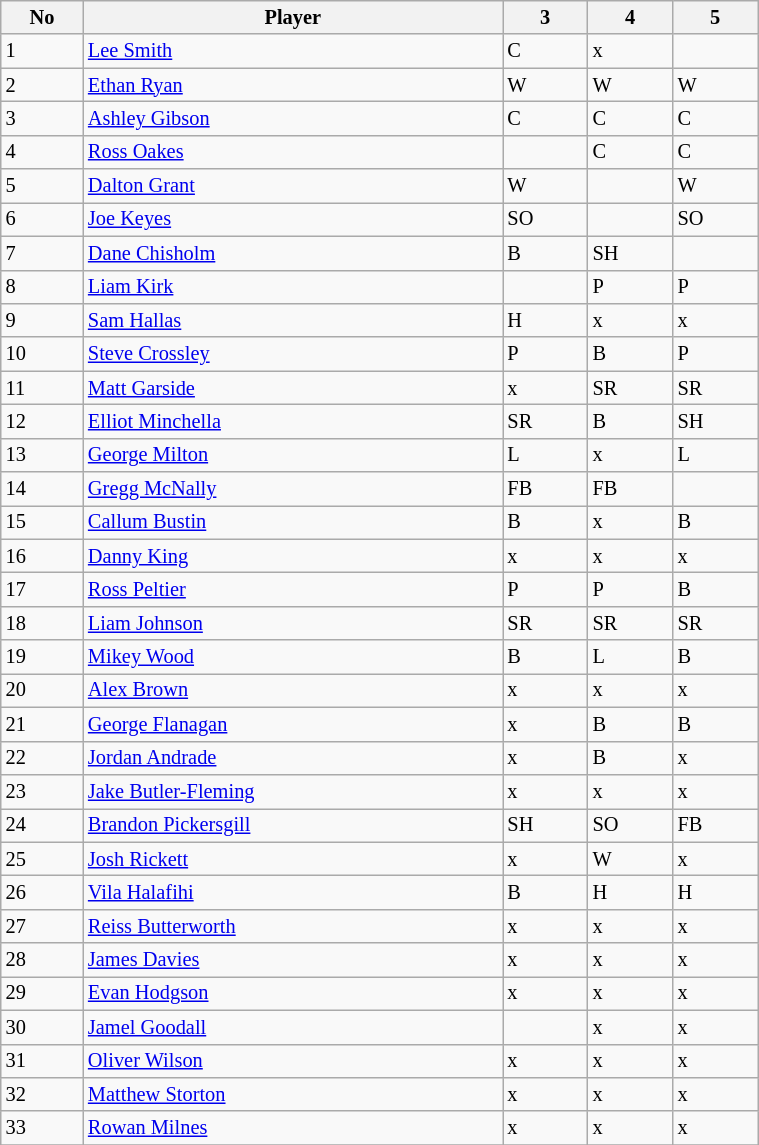<table class="wikitable"  style="font-size:85%; width:40%;">
<tr>
<th>No</th>
<th>Player</th>
<th>3</th>
<th>4</th>
<th>5</th>
</tr>
<tr>
<td>1</td>
<td><a href='#'>Lee Smith</a></td>
<td>C</td>
<td>x</td>
<td></td>
</tr>
<tr>
<td>2</td>
<td><a href='#'>Ethan Ryan</a></td>
<td>W</td>
<td>W</td>
<td>W</td>
</tr>
<tr>
<td>3</td>
<td><a href='#'>Ashley Gibson</a></td>
<td>C</td>
<td>C</td>
<td>C</td>
</tr>
<tr>
<td>4</td>
<td><a href='#'>Ross Oakes</a></td>
<td></td>
<td>C</td>
<td>C</td>
</tr>
<tr>
<td>5</td>
<td><a href='#'>Dalton Grant</a></td>
<td>W</td>
<td></td>
<td>W</td>
</tr>
<tr>
<td>6</td>
<td><a href='#'>Joe Keyes</a></td>
<td>SO</td>
<td></td>
<td>SO</td>
</tr>
<tr>
<td>7</td>
<td><a href='#'>Dane Chisholm</a></td>
<td>B</td>
<td>SH</td>
<td></td>
</tr>
<tr>
<td>8</td>
<td><a href='#'>Liam Kirk</a></td>
<td></td>
<td>P</td>
<td>P</td>
</tr>
<tr>
<td>9</td>
<td><a href='#'>Sam Hallas</a></td>
<td>H</td>
<td>x</td>
<td>x</td>
</tr>
<tr>
<td>10</td>
<td><a href='#'>Steve Crossley</a></td>
<td>P</td>
<td>B</td>
<td>P</td>
</tr>
<tr>
<td>11</td>
<td><a href='#'>Matt Garside</a></td>
<td>x</td>
<td>SR</td>
<td>SR</td>
</tr>
<tr>
<td>12</td>
<td><a href='#'>Elliot Minchella</a></td>
<td>SR</td>
<td>B</td>
<td>SH</td>
</tr>
<tr>
<td>13</td>
<td><a href='#'>George Milton</a></td>
<td>L</td>
<td>x</td>
<td>L</td>
</tr>
<tr>
<td>14</td>
<td><a href='#'>Gregg McNally</a></td>
<td>FB</td>
<td>FB</td>
<td></td>
</tr>
<tr>
<td>15</td>
<td><a href='#'>Callum Bustin</a></td>
<td>B</td>
<td>x</td>
<td>B</td>
</tr>
<tr>
<td>16</td>
<td><a href='#'>Danny King</a></td>
<td>x</td>
<td>x</td>
<td>x</td>
</tr>
<tr>
<td>17</td>
<td><a href='#'>Ross Peltier</a></td>
<td>P</td>
<td>P</td>
<td>B</td>
</tr>
<tr>
<td>18</td>
<td><a href='#'>Liam Johnson</a></td>
<td>SR</td>
<td>SR</td>
<td>SR</td>
</tr>
<tr>
<td>19</td>
<td><a href='#'>Mikey Wood</a></td>
<td>B</td>
<td>L</td>
<td>B</td>
</tr>
<tr>
<td>20</td>
<td><a href='#'>Alex Brown</a></td>
<td>x</td>
<td>x</td>
<td>x</td>
</tr>
<tr>
<td>21</td>
<td><a href='#'>George Flanagan</a></td>
<td>x</td>
<td>B</td>
<td>B</td>
</tr>
<tr>
<td>22</td>
<td><a href='#'>Jordan Andrade</a></td>
<td>x</td>
<td>B</td>
<td>x</td>
</tr>
<tr>
<td>23</td>
<td><a href='#'>Jake Butler-Fleming</a></td>
<td>x</td>
<td>x</td>
<td>x</td>
</tr>
<tr>
<td>24</td>
<td><a href='#'>Brandon Pickersgill</a></td>
<td>SH</td>
<td>SO</td>
<td>FB</td>
</tr>
<tr>
<td>25</td>
<td><a href='#'>Josh Rickett</a></td>
<td>x</td>
<td>W</td>
<td>x</td>
</tr>
<tr>
<td>26</td>
<td><a href='#'>Vila Halafihi</a></td>
<td>B</td>
<td>H</td>
<td>H</td>
</tr>
<tr>
<td>27</td>
<td><a href='#'>Reiss Butterworth</a></td>
<td>x</td>
<td>x</td>
<td>x</td>
</tr>
<tr>
<td>28</td>
<td><a href='#'>James Davies</a></td>
<td>x</td>
<td>x</td>
<td>x</td>
</tr>
<tr>
<td>29</td>
<td><a href='#'>Evan Hodgson</a></td>
<td>x</td>
<td>x</td>
<td>x</td>
</tr>
<tr>
<td>30</td>
<td><a href='#'>Jamel Goodall</a></td>
<td></td>
<td>x</td>
<td>x</td>
</tr>
<tr>
<td>31</td>
<td><a href='#'>Oliver Wilson</a></td>
<td>x</td>
<td>x</td>
<td>x</td>
</tr>
<tr>
<td>32</td>
<td><a href='#'>Matthew Storton</a></td>
<td>x</td>
<td>x</td>
<td>x</td>
</tr>
<tr>
<td>33</td>
<td><a href='#'>Rowan Milnes</a></td>
<td>x</td>
<td>x</td>
<td>x</td>
</tr>
<tr>
</tr>
</table>
